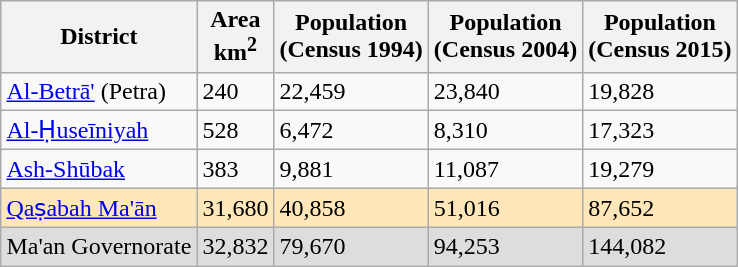<table class="wikitable sortable" style="margin-left:auto;margin-right:auto" style="text-align:right;">
<tr>
<th>District</th>
<th>Area<br>km<sup>2</sup></th>
<th>Population<br>(Census 1994)</th>
<th>Population<br>(Census 2004)</th>
<th>Population<br>(Census 2015)</th>
</tr>
<tr>
<td align="left"><a href='#'>Al-Betrā'</a> (Petra)</td>
<td>240</td>
<td>22,459</td>
<td>23,840</td>
<td>19,828</td>
</tr>
<tr>
<td align="left"><a href='#'>Al-Ḥuseīniyah</a></td>
<td>528</td>
<td>6,472</td>
<td>8,310</td>
<td>17,323</td>
</tr>
<tr>
<td align="left"><a href='#'>Ash-Shūbak</a></td>
<td>383</td>
<td>9,881</td>
<td>11,087</td>
<td>19,279</td>
</tr>
<tr style="background:#FFE7BA">
<td align="left"><a href='#'>Qaṣabah Ma'ān</a></td>
<td>31,680</td>
<td>40,858</td>
<td>51,016</td>
<td>87,652</td>
</tr>
<tr style="background:#DDDDDD;"  | class="sortbottom">
<td align="left">Ma'an Governorate</td>
<td>32,832</td>
<td>79,670</td>
<td>94,253</td>
<td>144,082</td>
</tr>
</table>
